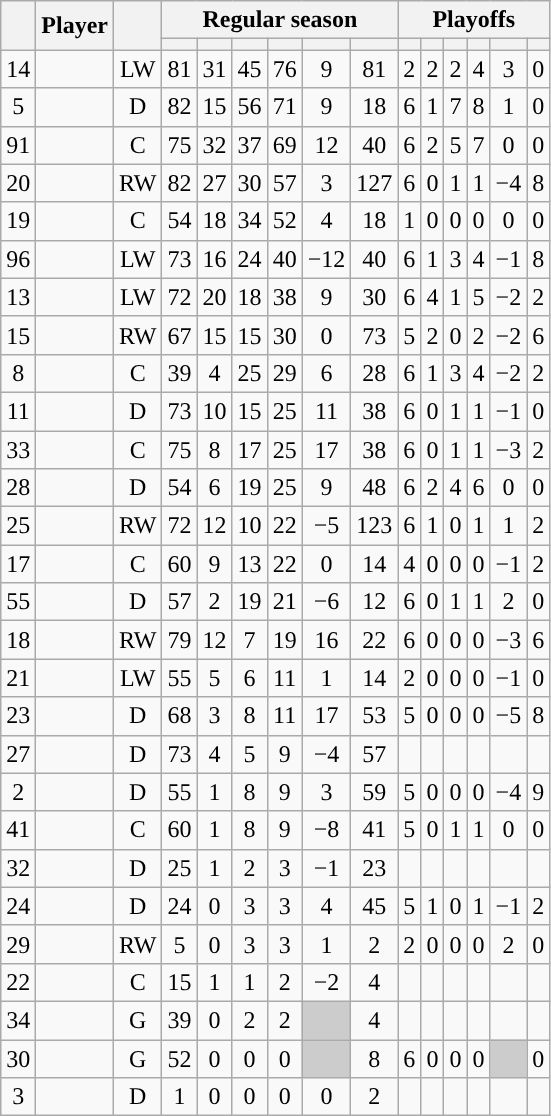<table class="wikitable sortable plainrowheaders" style="text-align:center;">
<tr>
<th scope="col" data-sort-type="number" rowspan="2"></th>
<th scope="col" rowspan="2">Player</th>
<th scope="col" rowspan="2"></th>
<th scope=colgroup colspan=6>Regular season</th>
<th scope=colgroup colspan=6>Playoffs</th>
</tr>
<tr>
<th scope="col" data-sort-type="number"></th>
<th scope="col" data-sort-type="number"></th>
<th scope="col" data-sort-type="number"></th>
<th scope="col" data-sort-type="number"></th>
<th scope="col" data-sort-type="number"></th>
<th scope="col" data-sort-type="number"></th>
<th scope="col" data-sort-type="number"></th>
<th scope="col" data-sort-type="number"></th>
<th scope="col" data-sort-type="number"></th>
<th scope="col" data-sort-type="number"></th>
<th scope="col" data-sort-type="number"></th>
<th scope="col" data-sort-type="number"></th>
</tr>
<tr>
<td scope="row">14</td>
<td align="left"></td>
<td>LW</td>
<td>81</td>
<td>31</td>
<td>45</td>
<td>76</td>
<td>9</td>
<td>81</td>
<td>2</td>
<td>2</td>
<td>2</td>
<td>4</td>
<td>3</td>
<td>0</td>
</tr>
<tr>
<td scope="row">5</td>
<td align="left"></td>
<td>D</td>
<td>82</td>
<td>15</td>
<td>56</td>
<td>71</td>
<td>9</td>
<td>18</td>
<td>6</td>
<td>1</td>
<td>7</td>
<td>8</td>
<td>1</td>
<td>0</td>
</tr>
<tr>
<td scope="row">91</td>
<td align="left"></td>
<td>C</td>
<td>75</td>
<td>32</td>
<td>37</td>
<td>69</td>
<td>12</td>
<td>40</td>
<td>6</td>
<td>2</td>
<td>5</td>
<td>7</td>
<td>0</td>
<td>0</td>
</tr>
<tr>
<td scope="row">20</td>
<td align="left"></td>
<td>RW</td>
<td>82</td>
<td>27</td>
<td>30</td>
<td>57</td>
<td>3</td>
<td>127</td>
<td>6</td>
<td>0</td>
<td>1</td>
<td>1</td>
<td>−4</td>
<td>8</td>
</tr>
<tr>
<td scope="row">19</td>
<td align="left"></td>
<td>C</td>
<td>54</td>
<td>18</td>
<td>34</td>
<td>52</td>
<td>4</td>
<td>18</td>
<td>1</td>
<td>0</td>
<td>0</td>
<td>0</td>
<td>0</td>
<td>0</td>
</tr>
<tr>
<td scope="row">96</td>
<td align="left"></td>
<td>LW</td>
<td>73</td>
<td>16</td>
<td>24</td>
<td>40</td>
<td>−12</td>
<td>40</td>
<td>6</td>
<td>1</td>
<td>3</td>
<td>4</td>
<td>−1</td>
<td>8</td>
</tr>
<tr>
<td scope="row">13</td>
<td align="left"></td>
<td>LW</td>
<td>72</td>
<td>20</td>
<td>18</td>
<td>38</td>
<td>9</td>
<td>30</td>
<td>6</td>
<td>4</td>
<td>1</td>
<td>5</td>
<td>−2</td>
<td>2</td>
</tr>
<tr>
<td scope="row">15</td>
<td align="left"></td>
<td>RW</td>
<td>67</td>
<td>15</td>
<td>15</td>
<td>30</td>
<td>0</td>
<td>73</td>
<td>5</td>
<td>2</td>
<td>0</td>
<td>2</td>
<td>−2</td>
<td>6</td>
</tr>
<tr>
<td scope="row">8</td>
<td align="left"></td>
<td>C</td>
<td>39</td>
<td>4</td>
<td>25</td>
<td>29</td>
<td>6</td>
<td>28</td>
<td>6</td>
<td>1</td>
<td>3</td>
<td>4</td>
<td>−2</td>
<td>2</td>
</tr>
<tr>
<td scope="row">11</td>
<td align="left"></td>
<td>D</td>
<td>73</td>
<td>10</td>
<td>15</td>
<td>25</td>
<td>11</td>
<td>38</td>
<td>6</td>
<td>0</td>
<td>1</td>
<td>1</td>
<td>−1</td>
<td>0</td>
</tr>
<tr>
<td scope="row">33</td>
<td align="left"></td>
<td>C</td>
<td>75</td>
<td>8</td>
<td>17</td>
<td>25</td>
<td>17</td>
<td>38</td>
<td>6</td>
<td>0</td>
<td>1</td>
<td>1</td>
<td>−3</td>
<td>2</td>
</tr>
<tr>
<td scope="row">28</td>
<td align="left"></td>
<td>D</td>
<td>54</td>
<td>6</td>
<td>19</td>
<td>25</td>
<td>9</td>
<td>48</td>
<td>6</td>
<td>2</td>
<td>4</td>
<td>6</td>
<td>0</td>
<td>0</td>
</tr>
<tr>
<td scope="row">25</td>
<td align="left"></td>
<td>RW</td>
<td>72</td>
<td>12</td>
<td>10</td>
<td>22</td>
<td>−5</td>
<td>123</td>
<td>6</td>
<td>1</td>
<td>0</td>
<td>1</td>
<td>1</td>
<td>2</td>
</tr>
<tr>
<td scope="row">17</td>
<td align="left"></td>
<td>C</td>
<td>60</td>
<td>9</td>
<td>13</td>
<td>22</td>
<td>0</td>
<td>14</td>
<td>4</td>
<td>0</td>
<td>0</td>
<td>0</td>
<td>−1</td>
<td>2</td>
</tr>
<tr>
<td scope="row">55</td>
<td align="left"></td>
<td>D</td>
<td>57</td>
<td>2</td>
<td>19</td>
<td>21</td>
<td>−6</td>
<td>12</td>
<td>6</td>
<td>0</td>
<td>1</td>
<td>1</td>
<td>2</td>
<td>0</td>
</tr>
<tr>
<td scope="row">18</td>
<td align="left"></td>
<td>RW</td>
<td>79</td>
<td>12</td>
<td>7</td>
<td>19</td>
<td>16</td>
<td>22</td>
<td>6</td>
<td>0</td>
<td>0</td>
<td>0</td>
<td>−3</td>
<td>6</td>
</tr>
<tr>
<td scope="row">21</td>
<td align="left"></td>
<td>LW</td>
<td>55</td>
<td>5</td>
<td>6</td>
<td>11</td>
<td>1</td>
<td>14</td>
<td>2</td>
<td>0</td>
<td>0</td>
<td>0</td>
<td>−1</td>
<td>0</td>
</tr>
<tr>
<td scope="row">23</td>
<td align="left"></td>
<td>D</td>
<td>68</td>
<td>3</td>
<td>8</td>
<td>11</td>
<td>17</td>
<td>53</td>
<td>5</td>
<td>0</td>
<td>0</td>
<td>0</td>
<td>−5</td>
<td>8</td>
</tr>
<tr>
<td scope="row">27</td>
<td align="left"></td>
<td>D</td>
<td>73</td>
<td>4</td>
<td>5</td>
<td>9</td>
<td>−4</td>
<td>57</td>
<td></td>
<td></td>
<td></td>
<td></td>
<td></td>
<td></td>
</tr>
<tr>
<td scope="row">2</td>
<td align="left"></td>
<td>D</td>
<td>55</td>
<td>1</td>
<td>8</td>
<td>9</td>
<td>3</td>
<td>59</td>
<td>5</td>
<td>0</td>
<td>0</td>
<td>0</td>
<td>−4</td>
<td>9</td>
</tr>
<tr>
<td scope="row">41</td>
<td align="left"></td>
<td>C</td>
<td>60</td>
<td>1</td>
<td>8</td>
<td>9</td>
<td>−8</td>
<td>41</td>
<td>5</td>
<td>0</td>
<td>1</td>
<td>1</td>
<td>0</td>
<td>0</td>
</tr>
<tr>
<td scope="row">32</td>
<td align="left"></td>
<td>D</td>
<td>25</td>
<td>1</td>
<td>2</td>
<td>3</td>
<td>−1</td>
<td>23</td>
<td></td>
<td></td>
<td></td>
<td></td>
<td></td>
<td></td>
</tr>
<tr>
<td scope="row">24</td>
<td align="left"></td>
<td>D</td>
<td>24</td>
<td>0</td>
<td>3</td>
<td>3</td>
<td>4</td>
<td>45</td>
<td>5</td>
<td>1</td>
<td>0</td>
<td>1</td>
<td>−1</td>
<td>2</td>
</tr>
<tr>
<td scope="row">29</td>
<td align="left"></td>
<td>RW</td>
<td>5</td>
<td>0</td>
<td>3</td>
<td>3</td>
<td>1</td>
<td>2</td>
<td>2</td>
<td>0</td>
<td>0</td>
<td>0</td>
<td>2</td>
<td>0</td>
</tr>
<tr>
<td scope="row">22</td>
<td align="left"></td>
<td>C</td>
<td>15</td>
<td>1</td>
<td>1</td>
<td>2</td>
<td>−2</td>
<td>4</td>
<td></td>
<td></td>
<td></td>
<td></td>
<td></td>
<td></td>
</tr>
<tr>
<td scope="row">34</td>
<td align="left"></td>
<td>G</td>
<td>39</td>
<td>0</td>
<td>2</td>
<td>2</td>
<td style="background:#ccc"></td>
<td>4</td>
<td></td>
<td></td>
<td></td>
<td></td>
<td></td>
<td></td>
</tr>
<tr>
<td scope="row">30</td>
<td align="left"></td>
<td>G</td>
<td>52</td>
<td>0</td>
<td>0</td>
<td>0</td>
<td style="background:#ccc"></td>
<td>8</td>
<td>6</td>
<td>0</td>
<td>0</td>
<td>0</td>
<td style="background:#ccc"></td>
<td>0</td>
</tr>
<tr>
<td scope="row">3</td>
<td align="left"></td>
<td>D</td>
<td>1</td>
<td>0</td>
<td>0</td>
<td>0</td>
<td>0</td>
<td>2</td>
<td></td>
<td></td>
<td></td>
<td></td>
<td></td>
<td></td>
</tr>
</table>
